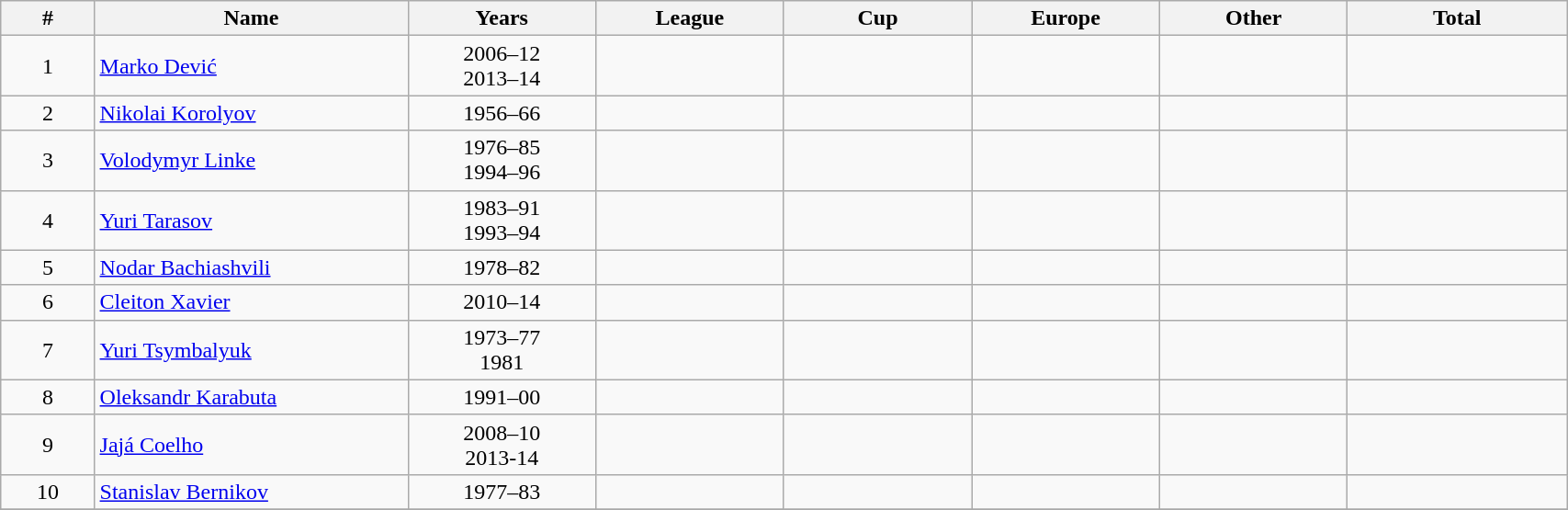<table class="wikitable sortable" style="font-size:100%; text-align: center;" width="90%;">
<tr>
<th width="6%">#</th>
<th width="20%">Name</th>
<th width="12%">Years</th>
<th width="12%">League</th>
<th width="12%">Cup</th>
<th width="12%">Europe</th>
<th width="12%">Other</th>
<th width="14%">Total</th>
</tr>
<tr>
<td>1</td>
<td style="text-align:left;"> <a href='#'>Marko Dević</a></td>
<td>2006–12<br>2013–14</td>
<td></td>
<td></td>
<td></td>
<td></td>
<td></td>
</tr>
<tr>
<td>2</td>
<td style="text-align:left;"> <a href='#'>Nikolai Korolyov</a></td>
<td>1956–66</td>
<td></td>
<td></td>
<td></td>
<td></td>
<td></td>
</tr>
<tr>
<td>3</td>
<td style="text-align:left;"> <a href='#'>Volodymyr Linke</a></td>
<td>1976–85<br>1994–96</td>
<td></td>
<td></td>
<td></td>
<td></td>
<td></td>
</tr>
<tr>
<td>4</td>
<td style="text-align:left;"> <a href='#'>Yuri Tarasov</a></td>
<td>1983–91<br>1993–94</td>
<td></td>
<td></td>
<td></td>
<td></td>
<td></td>
</tr>
<tr>
<td>5</td>
<td style="text-align:left;"> <a href='#'>Nodar Bachiashvili</a></td>
<td>1978–82</td>
<td></td>
<td></td>
<td></td>
<td></td>
<td></td>
</tr>
<tr>
<td>6</td>
<td style="text-align:left;"> <a href='#'>Cleiton Xavier</a></td>
<td>2010–14</td>
<td></td>
<td></td>
<td></td>
<td></td>
<td></td>
</tr>
<tr>
<td>7</td>
<td style="text-align:left;"> <a href='#'>Yuri Tsymbalyuk</a></td>
<td>1973–77<br>1981</td>
<td></td>
<td></td>
<td></td>
<td></td>
<td></td>
</tr>
<tr>
<td>8</td>
<td style="text-align:left;"> <a href='#'>Oleksandr Karabuta</a></td>
<td>1991–00</td>
<td></td>
<td></td>
<td></td>
<td></td>
<td></td>
</tr>
<tr>
<td>9</td>
<td style="text-align:left;"> <a href='#'>Jajá Coelho</a></td>
<td>2008–10<br>2013-14</td>
<td></td>
<td></td>
<td></td>
<td></td>
<td></td>
</tr>
<tr>
<td>10</td>
<td style="text-align:left;"> <a href='#'>Stanislav Bernikov</a></td>
<td>1977–83</td>
<td></td>
<td></td>
<td></td>
<td></td>
<td></td>
</tr>
<tr>
</tr>
</table>
